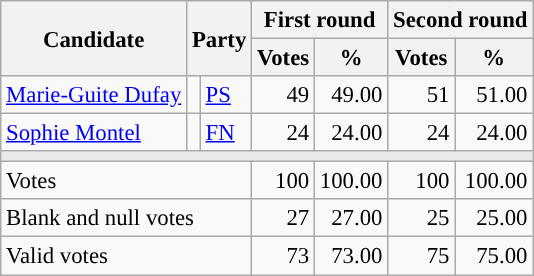<table class="wikitable" style="font-size:95%;text-align:right;">
<tr>
<th rowspan="2">Candidate</th>
<th colspan="2" rowspan="2">Party</th>
<th colspan="2">First round</th>
<th colspan="2">Second round</th>
</tr>
<tr>
<th>Votes</th>
<th>%</th>
<th>Votes</th>
<th>%</th>
</tr>
<tr>
<td style="text-align:left;"><a href='#'>Marie-Guite Dufay</a></td>
<td style="background:"></td>
<td style="text-align:left;"><a href='#'>PS</a></td>
<td>49</td>
<td>49.00</td>
<td>51</td>
<td>51.00</td>
</tr>
<tr>
<td style="text-align:left;"><a href='#'>Sophie Montel</a></td>
<td style="background:"></td>
<td style="text-align:left;"><a href='#'>FN</a></td>
<td>24</td>
<td>24.00</td>
<td>24</td>
<td>24.00</td>
</tr>
<tr>
<td style="background-color:#E9E9E9;" colspan="7"></td>
</tr>
<tr>
<td style="text-align:left;" colspan="3">Votes</td>
<td>100</td>
<td>100.00</td>
<td>100</td>
<td>100.00</td>
</tr>
<tr>
<td style="text-align:left;" colspan="3">Blank and null votes</td>
<td>27</td>
<td>27.00</td>
<td>25</td>
<td>25.00</td>
</tr>
<tr>
<td style="text-align:left;" colspan="3">Valid votes</td>
<td>73</td>
<td>73.00</td>
<td>75</td>
<td>75.00</td>
</tr>
</table>
